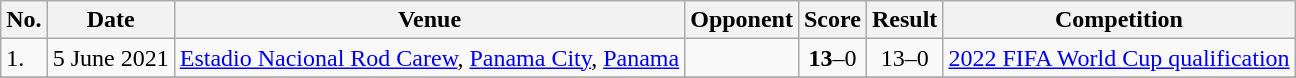<table class="wikitable">
<tr>
<th>No.</th>
<th>Date</th>
<th>Venue</th>
<th>Opponent</th>
<th>Score</th>
<th>Result</th>
<th>Competition</th>
</tr>
<tr>
<td>1.</td>
<td>5 June 2021</td>
<td><a href='#'>Estadio Nacional Rod Carew</a>, <a href='#'>Panama City</a>, <a href='#'>Panama</a></td>
<td></td>
<td align=center><strong>13</strong>–0</td>
<td align=center>13–0</td>
<td><a href='#'>2022 FIFA World Cup qualification</a></td>
</tr>
<tr>
</tr>
</table>
